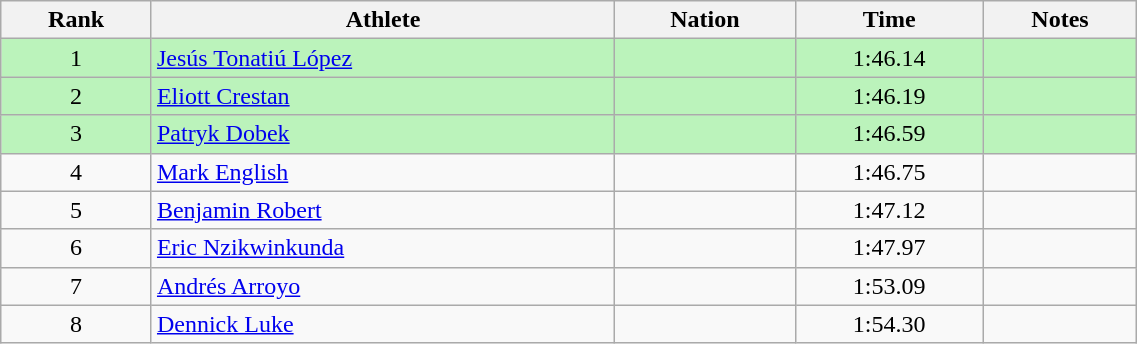<table class="wikitable sortable" style="text-align:center;width: 60%;">
<tr>
<th>Rank</th>
<th>Athlete</th>
<th>Nation</th>
<th>Time</th>
<th>Notes</th>
</tr>
<tr bgcolor=#bbf3bb>
<td>1</td>
<td align="left"><a href='#'>Jesús Tonatiú López</a></td>
<td align="left"></td>
<td>1:46.14</td>
<td></td>
</tr>
<tr bgcolor=#bbf3bb>
<td>2</td>
<td align="left"><a href='#'>Eliott Crestan</a></td>
<td align="left"></td>
<td>1:46.19</td>
<td></td>
</tr>
<tr bgcolor=#bbf3bb>
<td>3</td>
<td align="left"><a href='#'>Patryk Dobek</a></td>
<td align="left"></td>
<td>1:46.59</td>
<td></td>
</tr>
<tr>
<td>4</td>
<td align="left"><a href='#'>Mark English</a></td>
<td align="left"></td>
<td>1:46.75</td>
<td></td>
</tr>
<tr>
<td>5</td>
<td align="left"><a href='#'>Benjamin Robert</a></td>
<td align="left"></td>
<td>1:47.12</td>
<td></td>
</tr>
<tr>
<td>6</td>
<td align="left"><a href='#'>Eric Nzikwinkunda</a></td>
<td align="left"></td>
<td>1:47.97</td>
<td></td>
</tr>
<tr>
<td>7</td>
<td align="left"><a href='#'>Andrés Arroyo</a></td>
<td align="left"></td>
<td>1:53.09</td>
<td></td>
</tr>
<tr>
<td>8</td>
<td align="left"><a href='#'>Dennick Luke</a></td>
<td align="left"></td>
<td>1:54.30</td>
<td></td>
</tr>
</table>
